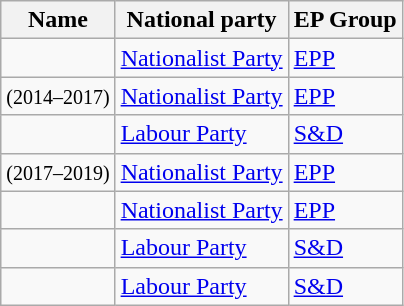<table class="sortable wikitable">
<tr>
<th>Name</th>
<th>National party</th>
<th>EP Group</th>
</tr>
<tr>
<td></td>
<td> <a href='#'>Nationalist Party</a></td>
<td> <a href='#'>EPP</a></td>
</tr>
<tr>
<td> <small>(2014–2017)</small></td>
<td> <a href='#'>Nationalist Party</a></td>
<td> <a href='#'>EPP</a></td>
</tr>
<tr>
<td></td>
<td> <a href='#'>Labour Party</a></td>
<td> <a href='#'>S&D</a></td>
</tr>
<tr>
<td> <small>(2017–2019)</small></td>
<td> <a href='#'>Nationalist Party</a></td>
<td> <a href='#'>EPP</a></td>
</tr>
<tr>
<td></td>
<td> <a href='#'>Nationalist Party</a></td>
<td> <a href='#'>EPP</a></td>
</tr>
<tr>
<td></td>
<td> <a href='#'>Labour Party</a></td>
<td> <a href='#'>S&D</a></td>
</tr>
<tr>
<td></td>
<td> <a href='#'>Labour Party</a></td>
<td> <a href='#'>S&D</a></td>
</tr>
</table>
